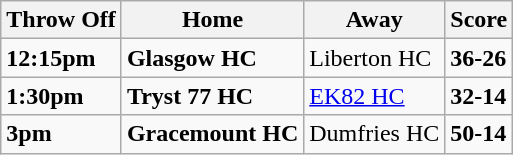<table class="wikitable">
<tr>
<th><strong>Throw Off</strong></th>
<th><strong>Home</strong></th>
<th><strong>Away</strong></th>
<th><strong>Score</strong></th>
</tr>
<tr>
<td><strong>12:15pm</strong></td>
<td><strong>Glasgow HC</strong></td>
<td>Liberton HC</td>
<td><strong>36-26</strong></td>
</tr>
<tr>
<td><strong>1:30pm</strong></td>
<td><strong>Tryst 77 HC</strong></td>
<td><a href='#'>EK82 HC</a></td>
<td><strong>32-14</strong></td>
</tr>
<tr>
<td><strong>3pm</strong></td>
<td><strong>Gracemount HC</strong></td>
<td>Dumfries HC</td>
<td><strong>50-14</strong></td>
</tr>
</table>
